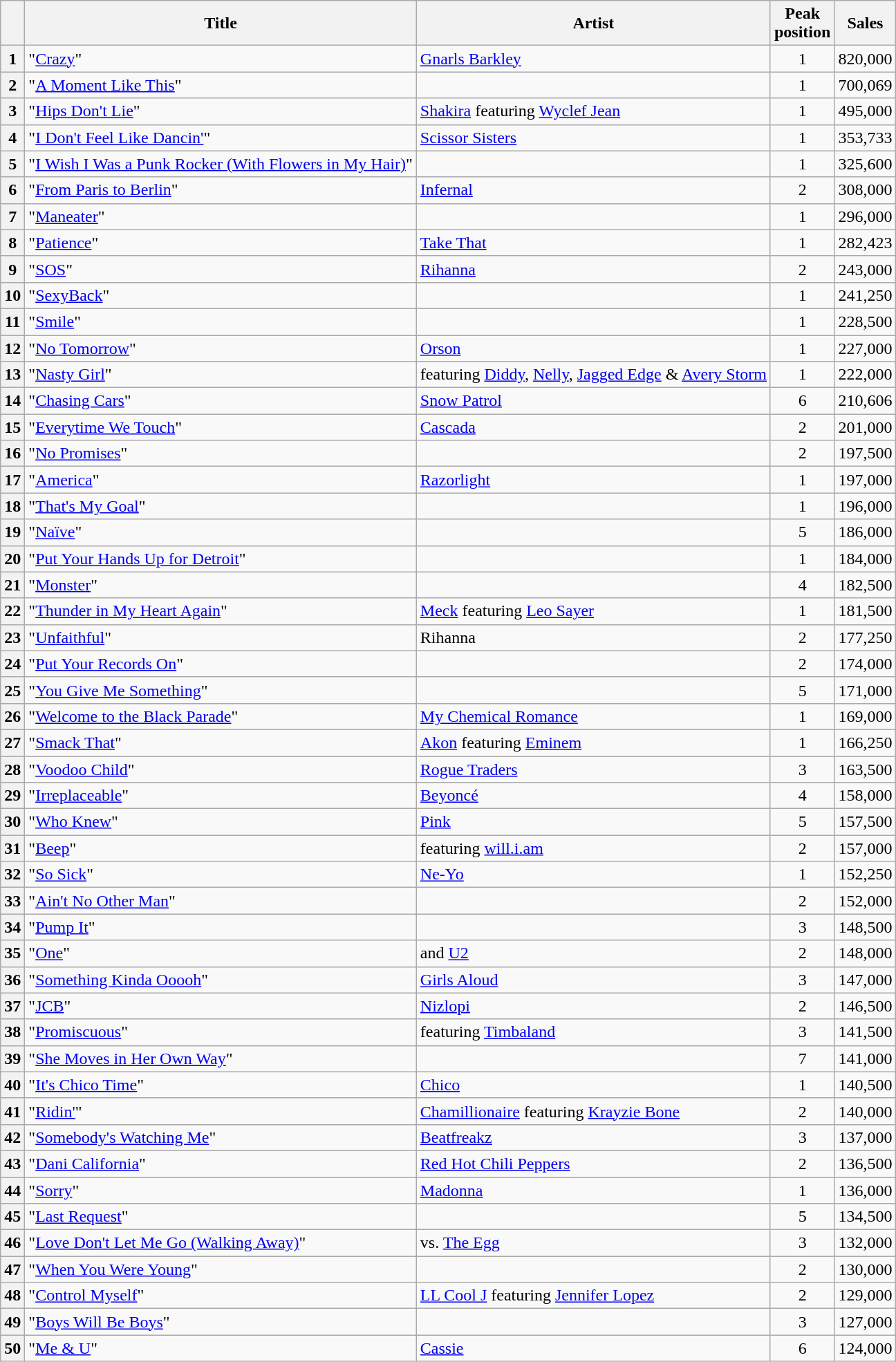<table class="wikitable sortable plainrowheaders">
<tr>
<th scope=col></th>
<th scope=col>Title</th>
<th scope=col>Artist</th>
<th scope=col>Peak<br>position</th>
<th scope=col>Sales</th>
</tr>
<tr>
<th scope=row style="text-align:center;">1</th>
<td>"<a href='#'>Crazy</a>"</td>
<td><a href='#'>Gnarls Barkley</a></td>
<td align="center">1</td>
<td>820,000</td>
</tr>
<tr>
<th scope=row style="text-align:center;">2</th>
<td>"<a href='#'>A Moment Like This</a>"</td>
<td></td>
<td align="center">1</td>
<td>700,069</td>
</tr>
<tr>
<th scope=row style="text-align:center;">3</th>
<td>"<a href='#'>Hips Don't Lie</a>"</td>
<td><a href='#'>Shakira</a> featuring <a href='#'>Wyclef Jean</a></td>
<td align="center">1</td>
<td>495,000</td>
</tr>
<tr>
<th scope=row style="text-align:center;">4</th>
<td>"<a href='#'>I Don't Feel Like Dancin'</a>"</td>
<td><a href='#'>Scissor Sisters</a></td>
<td align="center">1</td>
<td>353,733</td>
</tr>
<tr>
<th scope=row style="text-align:center;">5</th>
<td>"<a href='#'>I Wish I Was a Punk Rocker (With Flowers in My Hair)</a>"</td>
<td></td>
<td align="center">1</td>
<td>325,600</td>
</tr>
<tr>
<th scope=row style="text-align:center;">6</th>
<td>"<a href='#'>From Paris to Berlin</a>"</td>
<td><a href='#'>Infernal</a></td>
<td align="center">2</td>
<td>308,000</td>
</tr>
<tr>
<th scope=row style="text-align:center;">7</th>
<td>"<a href='#'>Maneater</a>"</td>
<td></td>
<td align="center">1</td>
<td>296,000</td>
</tr>
<tr>
<th scope=row style="text-align:center;">8</th>
<td>"<a href='#'>Patience</a>"</td>
<td><a href='#'>Take That</a></td>
<td align="center">1</td>
<td>282,423</td>
</tr>
<tr>
<th scope=row style="text-align:center;">9</th>
<td>"<a href='#'>SOS</a>"</td>
<td><a href='#'>Rihanna</a></td>
<td align="center">2</td>
<td>243,000</td>
</tr>
<tr>
<th scope=row style="text-align:center;">10</th>
<td>"<a href='#'>SexyBack</a>"</td>
<td></td>
<td align="center">1</td>
<td>241,250</td>
</tr>
<tr>
<th scope=row style="text-align:center;">11</th>
<td>"<a href='#'>Smile</a>"</td>
<td></td>
<td align="center">1</td>
<td>228,500</td>
</tr>
<tr>
<th scope=row style="text-align:center;">12</th>
<td>"<a href='#'>No Tomorrow</a>"</td>
<td><a href='#'>Orson</a></td>
<td align="center">1</td>
<td>227,000</td>
</tr>
<tr>
<th scope=row style="text-align:center;">13</th>
<td>"<a href='#'>Nasty Girl</a>"</td>
<td> featuring <a href='#'>Diddy</a>, <a href='#'>Nelly</a>, <a href='#'>Jagged Edge</a> & <a href='#'>Avery Storm</a></td>
<td align="center">1</td>
<td>222,000</td>
</tr>
<tr>
<th scope=row style="text-align:center;">14</th>
<td>"<a href='#'>Chasing Cars</a>"</td>
<td><a href='#'>Snow Patrol</a></td>
<td align="center">6</td>
<td>210,606</td>
</tr>
<tr>
<th scope=row style="text-align:center;">15</th>
<td>"<a href='#'>Everytime We Touch</a>"</td>
<td><a href='#'>Cascada</a></td>
<td align="center">2</td>
<td>201,000</td>
</tr>
<tr>
<th scope=row style="text-align:center;">16</th>
<td>"<a href='#'>No Promises</a>"</td>
<td></td>
<td align="center">2</td>
<td>197,500</td>
</tr>
<tr>
<th scope=row style="text-align:center;">17</th>
<td>"<a href='#'>America</a>"</td>
<td><a href='#'>Razorlight</a></td>
<td align="center">1</td>
<td>197,000</td>
</tr>
<tr>
<th scope=row style="text-align:center;">18</th>
<td>"<a href='#'>That's My Goal</a>"</td>
<td></td>
<td align="center">1</td>
<td>196,000</td>
</tr>
<tr>
<th scope=row style="text-align:center;">19</th>
<td>"<a href='#'>Naïve</a>"</td>
<td></td>
<td align="center">5</td>
<td>186,000</td>
</tr>
<tr>
<th scope=row style="text-align:center;">20</th>
<td>"<a href='#'>Put Your Hands Up for Detroit</a>"</td>
<td></td>
<td align="center">1</td>
<td>184,000</td>
</tr>
<tr>
<th scope=row style="text-align:center;">21</th>
<td>"<a href='#'>Monster</a>"</td>
<td></td>
<td align="center">4</td>
<td>182,500</td>
</tr>
<tr>
<th scope=row style="text-align:center;">22</th>
<td>"<a href='#'>Thunder in My Heart Again</a>"</td>
<td><a href='#'>Meck</a> featuring <a href='#'>Leo Sayer</a></td>
<td align="center">1</td>
<td>181,500</td>
</tr>
<tr>
<th scope=row style="text-align:center;">23</th>
<td>"<a href='#'>Unfaithful</a>"</td>
<td>Rihanna</td>
<td align="center">2</td>
<td>177,250</td>
</tr>
<tr>
<th scope=row style="text-align:center;">24</th>
<td>"<a href='#'>Put Your Records On</a>"</td>
<td></td>
<td align="center">2</td>
<td>174,000</td>
</tr>
<tr>
<th scope=row style="text-align:center;">25</th>
<td>"<a href='#'>You Give Me Something</a>"</td>
<td></td>
<td align="center">5</td>
<td>171,000</td>
</tr>
<tr>
<th scope=row style="text-align:center;">26</th>
<td>"<a href='#'>Welcome to the Black Parade</a>"</td>
<td><a href='#'>My Chemical Romance</a></td>
<td align="center">1</td>
<td>169,000</td>
</tr>
<tr>
<th scope=row style="text-align:center;">27</th>
<td>"<a href='#'>Smack That</a>"</td>
<td><a href='#'>Akon</a> featuring <a href='#'>Eminem</a></td>
<td align="center">1</td>
<td>166,250</td>
</tr>
<tr>
<th scope=row style="text-align:center;">28</th>
<td>"<a href='#'>Voodoo Child</a>"</td>
<td><a href='#'>Rogue Traders</a></td>
<td align="center">3</td>
<td>163,500</td>
</tr>
<tr>
<th scope=row style="text-align:center;">29</th>
<td>"<a href='#'>Irreplaceable</a>"</td>
<td><a href='#'>Beyoncé</a></td>
<td align="center">4</td>
<td>158,000</td>
</tr>
<tr>
<th scope=row style="text-align:center;">30</th>
<td>"<a href='#'>Who Knew</a>"</td>
<td><a href='#'>Pink</a></td>
<td align="center">5</td>
<td>157,500</td>
</tr>
<tr>
<th scope=row style="text-align:center;">31</th>
<td>"<a href='#'>Beep</a>"</td>
<td> featuring <a href='#'>will.i.am</a></td>
<td align="center">2</td>
<td>157,000</td>
</tr>
<tr>
<th scope=row style="text-align:center;">32</th>
<td>"<a href='#'>So Sick</a>"</td>
<td><a href='#'>Ne-Yo</a></td>
<td align="center">1</td>
<td>152,250</td>
</tr>
<tr>
<th scope=row style="text-align:center;">33</th>
<td>"<a href='#'>Ain't No Other Man</a>"</td>
<td></td>
<td align="center">2</td>
<td>152,000</td>
</tr>
<tr>
<th scope=row style="text-align:center;">34</th>
<td>"<a href='#'>Pump It</a>"</td>
<td></td>
<td align="center">3</td>
<td>148,500</td>
</tr>
<tr>
<th scope=row style="text-align:center;">35</th>
<td>"<a href='#'>One</a>"</td>
<td> and <a href='#'>U2</a></td>
<td align="center">2</td>
<td>148,000</td>
</tr>
<tr>
<th scope=row style="text-align:center;">36</th>
<td>"<a href='#'>Something Kinda Ooooh</a>"</td>
<td><a href='#'>Girls Aloud</a></td>
<td align="center">3</td>
<td>147,000</td>
</tr>
<tr>
<th scope=row style="text-align:center;">37</th>
<td>"<a href='#'>JCB</a>"</td>
<td><a href='#'>Nizlopi</a></td>
<td align="center">2</td>
<td>146,500</td>
</tr>
<tr>
<th scope=row style="text-align:center;">38</th>
<td>"<a href='#'>Promiscuous</a>"</td>
<td> featuring <a href='#'>Timbaland</a></td>
<td align="center">3</td>
<td>141,500</td>
</tr>
<tr>
<th scope=row style="text-align:center;">39</th>
<td>"<a href='#'>She Moves in Her Own Way</a>"</td>
<td></td>
<td align="center">7</td>
<td>141,000</td>
</tr>
<tr>
<th scope=row style="text-align:center;">40</th>
<td>"<a href='#'>It's Chico Time</a>"</td>
<td><a href='#'>Chico</a></td>
<td align="center">1</td>
<td>140,500</td>
</tr>
<tr>
<th scope=row style="text-align:center;">41</th>
<td>"<a href='#'>Ridin'</a>"</td>
<td><a href='#'>Chamillionaire</a> featuring <a href='#'>Krayzie Bone</a></td>
<td align="center">2</td>
<td>140,000</td>
</tr>
<tr>
<th scope=row style="text-align:center;">42</th>
<td>"<a href='#'>Somebody's Watching Me</a>"</td>
<td><a href='#'>Beatfreakz</a></td>
<td align="center">3</td>
<td>137,000</td>
</tr>
<tr>
<th scope=row style="text-align:center;">43</th>
<td>"<a href='#'>Dani California</a>"</td>
<td><a href='#'>Red Hot Chili Peppers</a></td>
<td align="center">2</td>
<td>136,500</td>
</tr>
<tr>
<th scope=row style="text-align:center;">44</th>
<td>"<a href='#'>Sorry</a>"</td>
<td><a href='#'>Madonna</a></td>
<td align="center">1</td>
<td>136,000</td>
</tr>
<tr>
<th scope=row style="text-align:center;">45</th>
<td>"<a href='#'>Last Request</a>"</td>
<td></td>
<td align="center">5</td>
<td>134,500</td>
</tr>
<tr>
<th scope=row style="text-align:center;">46</th>
<td>"<a href='#'>Love Don't Let Me Go (Walking Away)</a>"</td>
<td> vs. <a href='#'>The Egg</a></td>
<td align="center">3</td>
<td>132,000</td>
</tr>
<tr>
<th scope=row style="text-align:center;">47</th>
<td>"<a href='#'>When You Were Young</a>"</td>
<td></td>
<td align="center">2</td>
<td>130,000</td>
</tr>
<tr>
<th scope=row style="text-align:center;">48</th>
<td>"<a href='#'>Control Myself</a>"</td>
<td><a href='#'>LL Cool J</a> featuring <a href='#'>Jennifer Lopez</a></td>
<td align="center">2</td>
<td>129,000</td>
</tr>
<tr>
<th scope=row style="text-align:center;">49</th>
<td>"<a href='#'>Boys Will Be Boys</a>"</td>
<td></td>
<td align="center">3</td>
<td>127,000</td>
</tr>
<tr>
<th scope=row style="text-align:center;">50</th>
<td>"<a href='#'>Me & U</a>"</td>
<td><a href='#'>Cassie</a></td>
<td align="center">6</td>
<td>124,000</td>
</tr>
</table>
